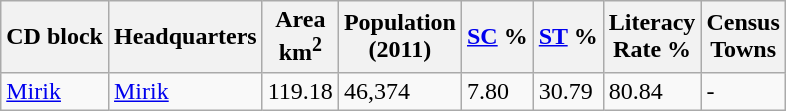<table class="wikitable sortable">
<tr>
<th>CD block</th>
<th>Headquarters</th>
<th>Area<br>km<sup>2</sup></th>
<th>Population<br>(2011)</th>
<th><a href='#'>SC</a> %</th>
<th><a href='#'>ST</a> %</th>
<th>Literacy<br> Rate %</th>
<th>Census<br>Towns</th>
</tr>
<tr>
<td><a href='#'>Mirik</a></td>
<td><a href='#'>Mirik</a></td>
<td>119.18</td>
<td>46,374</td>
<td>7.80</td>
<td>30.79</td>
<td>80.84</td>
<td>-</td>
</tr>
</table>
